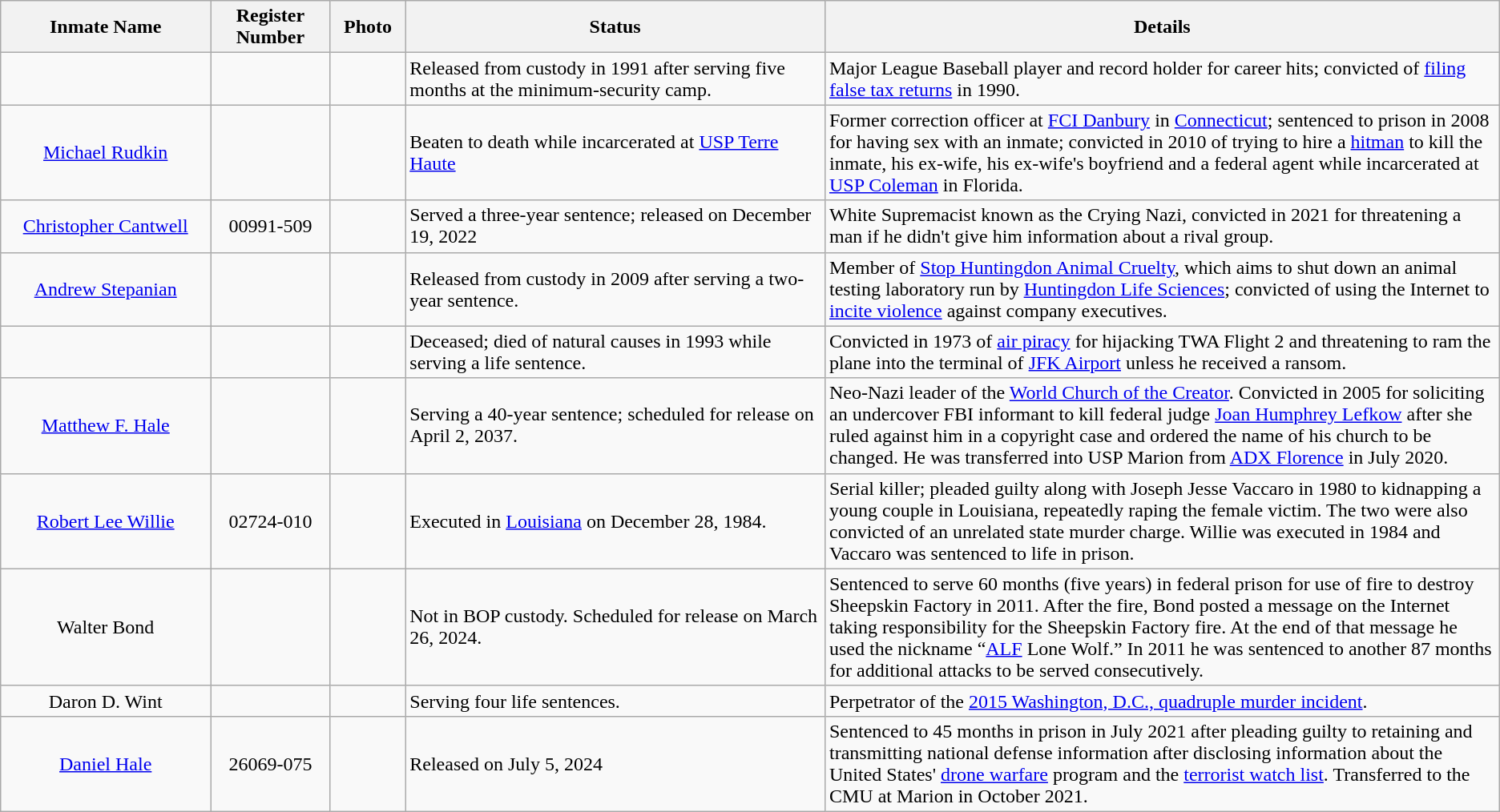<table class="wikitable sortable">
<tr>
<th width=14%>Inmate Name</th>
<th width=8%>Register Number</th>
<th width=5%>Photo</th>
<th width=28%>Status</th>
<th width=50%>Details</th>
</tr>
<tr>
<td style="text-align:center;"></td>
<td style="text-align:center;"></td>
<td style="text-align:center;"></td>
<td>Released from custody in 1991 after serving five months at the minimum-security camp.</td>
<td>Major League Baseball player and record holder for career hits; convicted of <a href='#'>filing false tax returns</a> in 1990.</td>
</tr>
<tr>
<td style="text-align:center;"><a href='#'>Michael Rudkin</a></td>
<td style="text-align:center;"></td>
<td style="text-align:center;"></td>
<td>Beaten to death while incarcerated at <a href='#'>USP Terre Haute</a></td>
<td>Former correction officer at <a href='#'>FCI Danbury</a> in <a href='#'>Connecticut</a>; sentenced to prison in 2008 for having sex with an inmate; convicted in 2010 of trying to hire a <a href='#'>hitman</a> to kill the inmate, his ex-wife, his ex-wife's boyfriend and a federal agent while incarcerated at <a href='#'>USP Coleman</a> in Florida.</td>
</tr>
<tr>
<td style="text-align:center;"><a href='#'>Christopher Cantwell</a></td>
<td style="text-align:center;">00991-509</td>
<td></td>
<td>Served a three-year sentence; released on December 19, 2022</td>
<td>White Supremacist known as the Crying Nazi, convicted in 2021 for threatening a man if he didn't give him information about a rival group.</td>
</tr>
<tr>
<td style="text-align:center;"><a href='#'>Andrew Stepanian</a></td>
<td style="text-align:center;"></td>
<td style="text-align:center;"></td>
<td>Released from custody in 2009 after serving a two-year sentence.</td>
<td>Member of <a href='#'>Stop Huntingdon Animal Cruelty</a>, which aims to shut down an animal testing laboratory run by <a href='#'>Huntingdon Life Sciences</a>; convicted of using the Internet to <a href='#'>incite violence</a> against company executives.</td>
</tr>
<tr>
<td style="text-align:center;"></td>
<td style="text-align:center;"></td>
<td style="text-align:center;"></td>
<td>Deceased; died of natural causes in 1993 while serving a life sentence.</td>
<td>Convicted in 1973 of <a href='#'>air piracy</a> for hijacking TWA Flight 2 and threatening to ram the plane into the terminal of <a href='#'>JFK Airport</a> unless he received a ransom.</td>
</tr>
<tr>
<td style="text-align:center;"><a href='#'>Matthew F. Hale</a></td>
<td style="text-align:center;"></td>
<td></td>
<td>Serving a 40-year sentence; scheduled for release on April 2, 2037.</td>
<td>Neo-Nazi leader of the <a href='#'>World Church of the Creator</a>. Convicted in 2005 for soliciting an undercover FBI informant to kill federal judge <a href='#'>Joan Humphrey Lefkow</a> after she ruled against him in a copyright case and ordered the name of his church to be changed. He was transferred into USP Marion from <a href='#'>ADX Florence</a> in July 2020.</td>
</tr>
<tr>
<td style="text-align:center;"><a href='#'>Robert Lee Willie</a></td>
<td style="text-align:center;">02724-010</td>
<td style="text-align:center;"></td>
<td>Executed in <a href='#'>Louisiana</a> on December 28, 1984.</td>
<td>Serial killer; pleaded guilty along with Joseph Jesse Vaccaro in 1980 to kidnapping a young couple in Louisiana, repeatedly raping the female victim. The two were also convicted of an unrelated state murder charge. Willie was executed in 1984 and Vaccaro was sentenced to life in prison.</td>
</tr>
<tr>
<td style="text-align:center;">Walter Bond</td>
<td style="text-align:center;"></td>
<td></td>
<td>Not in BOP custody. Scheduled for release on March 26, 2024.</td>
<td>Sentenced to serve 60 months (five years) in federal prison for use of fire to destroy Sheepskin Factory in 2011. After the fire, Bond posted a message on the Internet taking responsibility for the Sheepskin Factory fire. At the end of that message he used the nickname “<a href='#'>ALF</a> Lone Wolf.” In 2011 he was sentenced to another 87 months for additional attacks to be served consecutively.</td>
</tr>
<tr>
<td style="text-align:center;">Daron D. Wint</td>
<td style="text-align:center;"></td>
<td></td>
<td>Serving four life sentences.</td>
<td>Perpetrator of the <a href='#'>2015 Washington, D.C., quadruple murder incident</a>.</td>
</tr>
<tr>
<td style="text-align:center;"><a href='#'>Daniel Hale</a></td>
<td style="text-align:center;">26069-075</td>
<td style="text-align:center;"></td>
<td>Released on July 5, 2024</td>
<td>Sentenced to 45 months in prison in July 2021 after pleading guilty to retaining and transmitting national defense information after disclosing information about the United States' <a href='#'>drone warfare</a> program and the <a href='#'>terrorist watch list</a>. Transferred to the CMU at Marion in October 2021.</td>
</tr>
</table>
